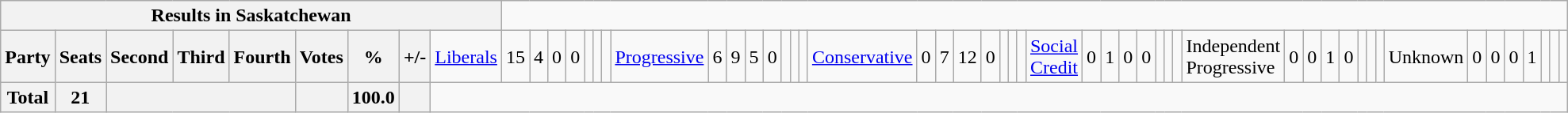<table class="wikitable">
<tr>
<th colspan=10>Results in Saskatchewan</th>
</tr>
<tr>
<th colspan=2>Party</th>
<th>Seats</th>
<th>Second</th>
<th>Third</th>
<th>Fourth</th>
<th>Votes</th>
<th>%</th>
<th>+/-<br></th>
<td><a href='#'>Liberals</a></td>
<td align="right">15</td>
<td align="right">4</td>
<td align="right">0</td>
<td align="right">0</td>
<td align="right"></td>
<td align="right"></td>
<td align="right"><br></td>
<td><a href='#'>Progressive</a></td>
<td align="right">6</td>
<td align="right">9</td>
<td align="right">5</td>
<td align="right">0</td>
<td align="right"></td>
<td align="right"></td>
<td align="right"><br></td>
<td><a href='#'>Conservative</a></td>
<td align="right">0</td>
<td align="right">7</td>
<td align="right">12</td>
<td align="right">0</td>
<td align="right"></td>
<td align="right"></td>
<td align="right"><br></td>
<td><a href='#'>Social Credit</a></td>
<td align="right">0</td>
<td align="right">1</td>
<td align="right">0</td>
<td align="right">0</td>
<td align="right"></td>
<td align="right"></td>
<td align="right"><br></td>
<td>Independent Progressive</td>
<td align="right">0</td>
<td align="right">0</td>
<td align="right">1</td>
<td align="right">0</td>
<td align="right"></td>
<td align="right"></td>
<td align="right"><br></td>
<td>Unknown</td>
<td align="right">0</td>
<td align="right">0</td>
<td align="right">0</td>
<td align="right">1</td>
<td align="right"></td>
<td align="right"></td>
<td align="right"></td>
</tr>
<tr>
<th colspan="2">Total</th>
<th>21</th>
<th colspan="3"></th>
<th></th>
<th>100.0</th>
<th></th>
</tr>
</table>
